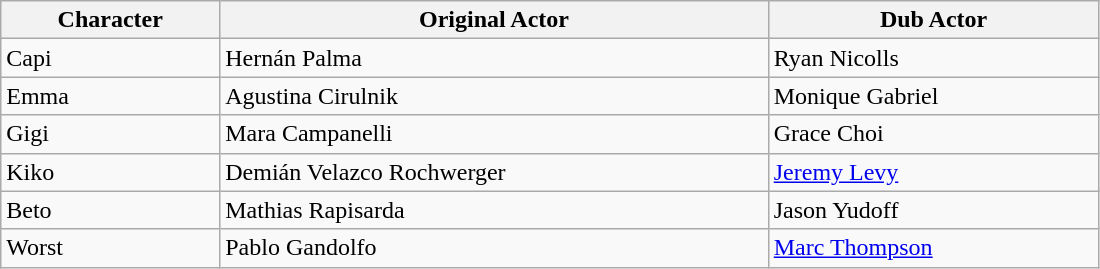<table class="wikitable" width="58%" style=font-size: 95%;text-align: center;">
<tr>
<th>Character</th>
<th>Original Actor</th>
<th>Dub Actor</th>
</tr>
<tr>
<td>Capi</td>
<td>Hernán Palma</td>
<td>Ryan Nicolls</td>
</tr>
<tr>
<td>Emma</td>
<td>Agustina Cirulnik</td>
<td>Monique Gabriel</td>
</tr>
<tr>
<td>Gigi</td>
<td>Mara Campanelli</td>
<td>Grace Choi</td>
</tr>
<tr>
<td>Kiko</td>
<td>Demián Velazco Rochwerger</td>
<td><a href='#'>Jeremy Levy</a></td>
</tr>
<tr>
<td>Beto</td>
<td>Mathias Rapisarda</td>
<td>Jason Yudoff</td>
</tr>
<tr>
<td>Worst</td>
<td>Pablo Gandolfo</td>
<td><a href='#'>Marc Thompson</a></td>
</tr>
</table>
